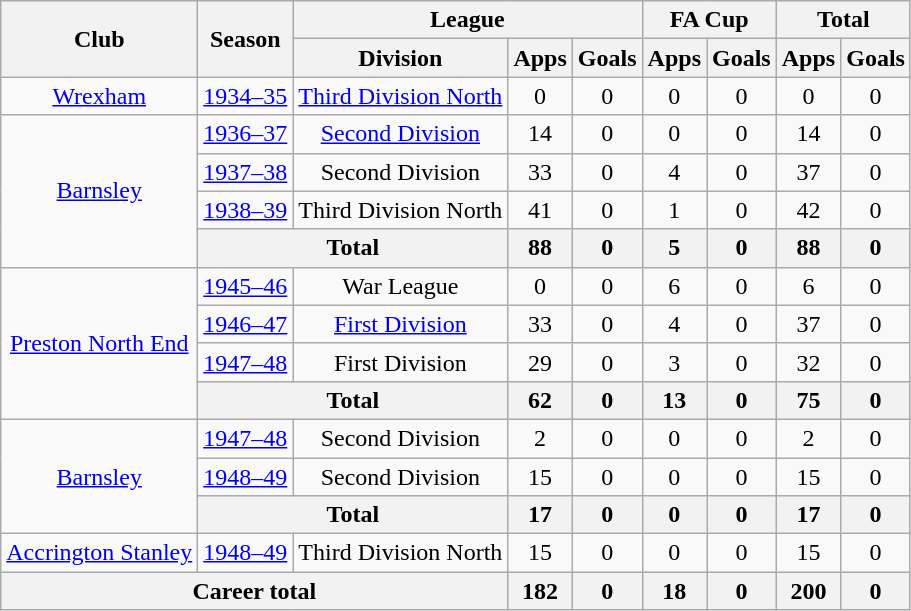<table class="wikitable" style="text-align: center;">
<tr>
<th rowspan=2>Club</th>
<th rowspan=2>Season</th>
<th colspan=3>League</th>
<th colspan=2>FA Cup</th>
<th colspan=2>Total</th>
</tr>
<tr>
<th>Division</th>
<th>Apps</th>
<th>Goals</th>
<th>Apps</th>
<th>Goals</th>
<th>Apps</th>
<th>Goals</th>
</tr>
<tr>
<td><a href='#'>Wrexham</a></td>
<td><a href='#'>1934–35</a></td>
<td><a href='#'>Third Division North</a></td>
<td>0</td>
<td>0</td>
<td>0</td>
<td>0</td>
<td>0</td>
<td>0</td>
</tr>
<tr>
<td rowspan=4><a href='#'>Barnsley</a></td>
<td><a href='#'>1936–37</a></td>
<td><a href='#'>Second Division</a></td>
<td>14</td>
<td>0</td>
<td>0</td>
<td>0</td>
<td>14</td>
<td>0</td>
</tr>
<tr>
<td><a href='#'>1937–38</a></td>
<td>Second Division</td>
<td>33</td>
<td>0</td>
<td>4</td>
<td>0</td>
<td>37</td>
<td>0</td>
</tr>
<tr>
<td><a href='#'>1938–39</a></td>
<td>Third Division North</td>
<td>41</td>
<td>0</td>
<td>1</td>
<td>0</td>
<td>42</td>
<td>0</td>
</tr>
<tr>
<th colspan=2>Total</th>
<th>88</th>
<th>0</th>
<th>5</th>
<th>0</th>
<th>88</th>
<th>0</th>
</tr>
<tr>
<td rowspan=4><a href='#'>Preston North End</a></td>
<td><a href='#'>1945–46</a></td>
<td>War League</td>
<td>0</td>
<td>0</td>
<td>6</td>
<td>0</td>
<td>6</td>
<td>0</td>
</tr>
<tr>
<td><a href='#'>1946–47</a></td>
<td><a href='#'>First Division</a></td>
<td>33</td>
<td>0</td>
<td>4</td>
<td>0</td>
<td>37</td>
<td>0</td>
</tr>
<tr>
<td><a href='#'>1947–48</a></td>
<td>First Division</td>
<td>29</td>
<td>0</td>
<td>3</td>
<td>0</td>
<td>32</td>
<td>0</td>
</tr>
<tr>
<th colspan=2>Total</th>
<th>62</th>
<th>0</th>
<th>13</th>
<th>0</th>
<th>75</th>
<th>0</th>
</tr>
<tr>
<td rowspan=3><a href='#'>Barnsley</a></td>
<td><a href='#'>1947–48</a></td>
<td>Second Division</td>
<td>2</td>
<td>0</td>
<td>0</td>
<td>0</td>
<td>2</td>
<td>0</td>
</tr>
<tr>
<td><a href='#'>1948–49</a></td>
<td>Second Division</td>
<td>15</td>
<td>0</td>
<td>0</td>
<td>0</td>
<td>15</td>
<td>0</td>
</tr>
<tr>
<th colspan=2>Total</th>
<th>17</th>
<th>0</th>
<th>0</th>
<th>0</th>
<th>17</th>
<th>0</th>
</tr>
<tr>
<td><a href='#'>Accrington Stanley</a></td>
<td><a href='#'>1948–49</a></td>
<td>Third Division North</td>
<td>15</td>
<td>0</td>
<td>0</td>
<td>0</td>
<td>15</td>
<td>0</td>
</tr>
<tr>
<th colspan=3>Career total</th>
<th>182</th>
<th>0</th>
<th>18</th>
<th>0</th>
<th>200</th>
<th>0</th>
</tr>
</table>
